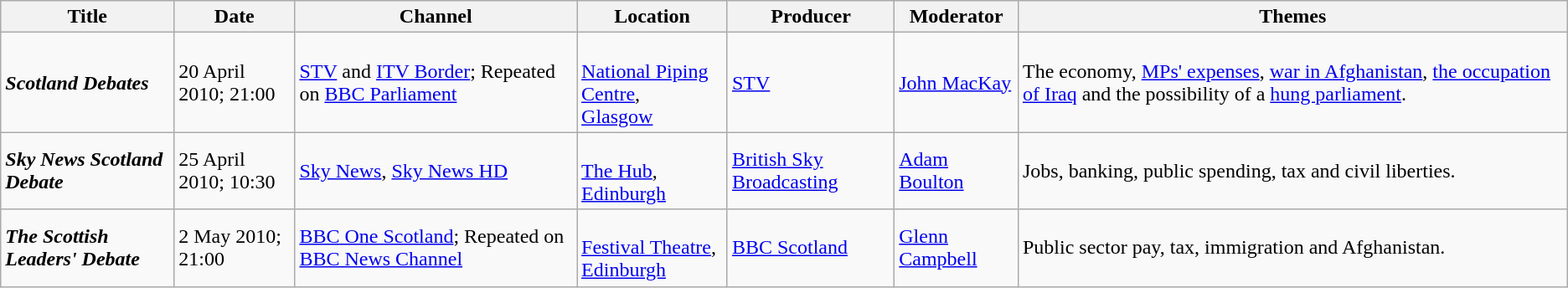<table class="wikitable">
<tr>
<th>Title</th>
<th>Date</th>
<th>Channel</th>
<th>Location</th>
<th>Producer</th>
<th>Moderator</th>
<th>Themes</th>
</tr>
<tr>
<td><strong><em>Scotland Debates</em></strong></td>
<td>20 April 2010; 21:00</td>
<td><a href='#'>STV</a> and <a href='#'>ITV Border</a>; Repeated on <a href='#'>BBC Parliament</a></td>
<td><div><br><a href='#'>National Piping Centre</a>,<br><a href='#'>Glasgow</a></div></td>
<td><a href='#'>STV</a></td>
<td><a href='#'>John MacKay</a></td>
<td>The economy, <a href='#'>MPs' expenses</a>, <a href='#'>war in Afghanistan</a>, <a href='#'>the occupation of Iraq</a> and the possibility of a <a href='#'>hung parliament</a>.</td>
</tr>
<tr>
<td><strong><em>Sky News Scotland Debate</em></strong></td>
<td>25 April 2010; 10:30</td>
<td><a href='#'>Sky News</a>, <a href='#'>Sky News HD</a></td>
<td><div><br><a href='#'>The Hub</a>, <a href='#'>Edinburgh</a></div></td>
<td><a href='#'>British Sky Broadcasting</a></td>
<td><a href='#'>Adam Boulton</a></td>
<td>Jobs, banking, public spending, tax and civil liberties.</td>
</tr>
<tr>
<td><strong><em>The Scottish Leaders' Debate</em></strong></td>
<td>2 May 2010; 21:00</td>
<td><a href='#'>BBC One Scotland</a>; Repeated on <a href='#'>BBC News Channel</a></td>
<td><div><br><a href='#'>Festival Theatre</a>,<br><a href='#'>Edinburgh</a></div></td>
<td><a href='#'>BBC Scotland</a></td>
<td><a href='#'>Glenn Campbell</a></td>
<td>Public sector pay, tax, immigration and Afghanistan.</td>
</tr>
</table>
